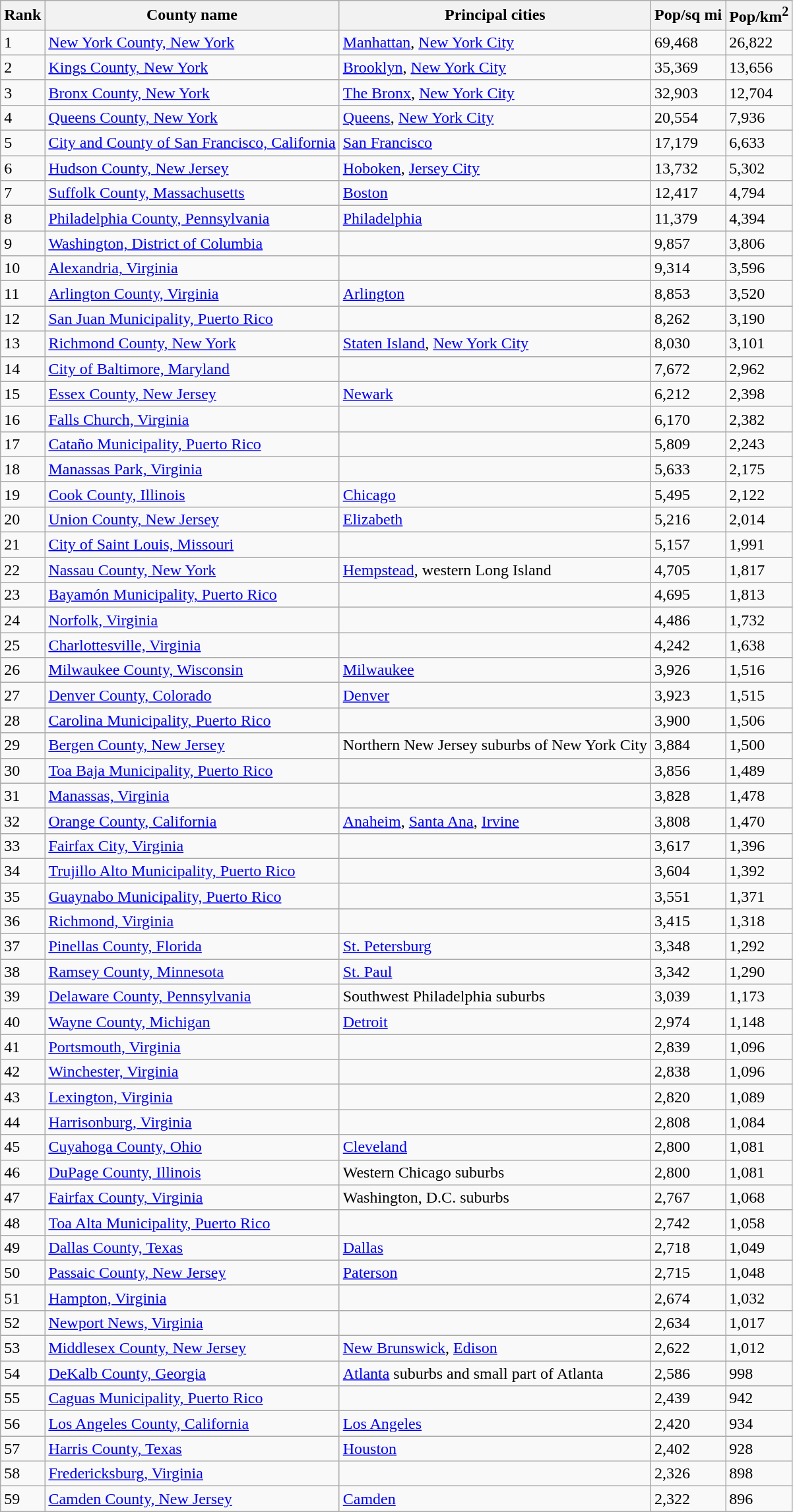<table class="wikitable">
<tr>
<th>Rank</th>
<th>County name</th>
<th>Principal cities</th>
<th>Pop/sq mi</th>
<th>Pop/km<sup>2</sup></th>
</tr>
<tr>
<td>1</td>
<td><a href='#'>New York County, New York</a></td>
<td><a href='#'>Manhattan</a>, <a href='#'>New York City</a></td>
<td>69,468</td>
<td>26,822</td>
</tr>
<tr>
<td>2</td>
<td><a href='#'>Kings County, New York</a></td>
<td><a href='#'>Brooklyn</a>, <a href='#'>New York City</a></td>
<td>35,369</td>
<td>13,656</td>
</tr>
<tr>
<td>3</td>
<td><a href='#'>Bronx County, New York</a></td>
<td><a href='#'>The Bronx</a>, <a href='#'>New York City</a></td>
<td>32,903</td>
<td>12,704</td>
</tr>
<tr>
<td>4</td>
<td><a href='#'>Queens County, New York</a></td>
<td><a href='#'>Queens</a>, <a href='#'>New York City</a></td>
<td>20,554</td>
<td>7,936</td>
</tr>
<tr>
<td>5</td>
<td><a href='#'>City and County of San Francisco, California</a></td>
<td><a href='#'>San Francisco</a></td>
<td>17,179</td>
<td>6,633</td>
</tr>
<tr>
<td>6</td>
<td><a href='#'>Hudson County, New Jersey</a></td>
<td><a href='#'>Hoboken</a>, <a href='#'>Jersey City</a></td>
<td>13,732</td>
<td>5,302</td>
</tr>
<tr>
<td>7</td>
<td><a href='#'>Suffolk County, Massachusetts</a></td>
<td><a href='#'>Boston</a></td>
<td>12,417</td>
<td>4,794</td>
</tr>
<tr>
<td>8</td>
<td><a href='#'>Philadelphia County, Pennsylvania</a></td>
<td><a href='#'>Philadelphia</a></td>
<td>11,379</td>
<td>4,394</td>
</tr>
<tr>
<td>9</td>
<td><a href='#'>Washington, District of Columbia</a></td>
<td></td>
<td>9,857</td>
<td>3,806</td>
</tr>
<tr>
<td>10</td>
<td><a href='#'>Alexandria, Virginia</a></td>
<td></td>
<td>9,314</td>
<td>3,596</td>
</tr>
<tr>
<td>11</td>
<td><a href='#'>Arlington County, Virginia</a></td>
<td><a href='#'>Arlington</a></td>
<td>8,853</td>
<td>3,520</td>
</tr>
<tr>
<td>12</td>
<td><a href='#'>San Juan Municipality, Puerto Rico</a></td>
<td></td>
<td>8,262</td>
<td>3,190</td>
</tr>
<tr>
<td>13</td>
<td><a href='#'>Richmond County, New York</a></td>
<td><a href='#'>Staten Island</a>, <a href='#'>New York City</a></td>
<td>8,030</td>
<td>3,101</td>
</tr>
<tr>
<td>14</td>
<td><a href='#'>City of Baltimore, Maryland</a></td>
<td></td>
<td>7,672</td>
<td>2,962</td>
</tr>
<tr>
<td>15</td>
<td><a href='#'>Essex County, New Jersey</a></td>
<td><a href='#'>Newark</a></td>
<td>6,212</td>
<td>2,398</td>
</tr>
<tr>
<td>16</td>
<td><a href='#'>Falls Church, Virginia</a></td>
<td></td>
<td>6,170</td>
<td>2,382</td>
</tr>
<tr>
<td>17</td>
<td><a href='#'>Cataño Municipality, Puerto Rico</a></td>
<td></td>
<td>5,809</td>
<td>2,243</td>
</tr>
<tr>
<td>18</td>
<td><a href='#'>Manassas Park, Virginia</a></td>
<td></td>
<td>5,633</td>
<td>2,175</td>
</tr>
<tr>
<td>19</td>
<td><a href='#'>Cook County, Illinois</a></td>
<td><a href='#'>Chicago</a></td>
<td>5,495</td>
<td>2,122</td>
</tr>
<tr>
<td>20</td>
<td><a href='#'>Union County, New Jersey</a></td>
<td><a href='#'>Elizabeth</a></td>
<td>5,216</td>
<td>2,014</td>
</tr>
<tr>
<td>21</td>
<td><a href='#'>City of Saint Louis, Missouri</a></td>
<td></td>
<td>5,157</td>
<td>1,991</td>
</tr>
<tr>
<td>22</td>
<td><a href='#'>Nassau County, New York</a></td>
<td><a href='#'>Hempstead</a>, western Long Island</td>
<td>4,705</td>
<td>1,817</td>
</tr>
<tr>
<td>23</td>
<td><a href='#'>Bayamón Municipality, Puerto Rico</a></td>
<td></td>
<td>4,695</td>
<td>1,813</td>
</tr>
<tr>
<td>24</td>
<td><a href='#'>Norfolk, Virginia</a></td>
<td></td>
<td>4,486</td>
<td>1,732</td>
</tr>
<tr>
<td>25</td>
<td><a href='#'>Charlottesville, Virginia</a></td>
<td></td>
<td>4,242</td>
<td>1,638</td>
</tr>
<tr>
<td>26</td>
<td><a href='#'>Milwaukee County, Wisconsin</a></td>
<td><a href='#'>Milwaukee</a></td>
<td>3,926</td>
<td>1,516</td>
</tr>
<tr>
<td>27</td>
<td><a href='#'>Denver County, Colorado</a></td>
<td><a href='#'>Denver</a></td>
<td>3,923</td>
<td>1,515</td>
</tr>
<tr>
<td>28</td>
<td><a href='#'>Carolina Municipality, Puerto Rico</a></td>
<td></td>
<td>3,900</td>
<td>1,506</td>
</tr>
<tr>
<td>29</td>
<td><a href='#'>Bergen County, New Jersey</a></td>
<td>Northern New Jersey suburbs of New York City</td>
<td>3,884</td>
<td>1,500</td>
</tr>
<tr>
<td>30</td>
<td><a href='#'>Toa Baja Municipality, Puerto Rico</a></td>
<td></td>
<td>3,856</td>
<td>1,489</td>
</tr>
<tr>
<td>31</td>
<td><a href='#'>Manassas, Virginia</a></td>
<td></td>
<td>3,828</td>
<td>1,478</td>
</tr>
<tr>
<td>32</td>
<td><a href='#'>Orange County, California</a></td>
<td><a href='#'>Anaheim</a>, <a href='#'>Santa Ana</a>, <a href='#'>Irvine</a></td>
<td>3,808</td>
<td>1,470</td>
</tr>
<tr>
<td>33</td>
<td><a href='#'>Fairfax City, Virginia</a></td>
<td></td>
<td>3,617</td>
<td>1,396</td>
</tr>
<tr>
<td>34</td>
<td><a href='#'>Trujillo Alto Municipality, Puerto Rico</a></td>
<td></td>
<td>3,604</td>
<td>1,392</td>
</tr>
<tr>
<td>35</td>
<td><a href='#'>Guaynabo Municipality, Puerto Rico</a></td>
<td></td>
<td>3,551</td>
<td>1,371</td>
</tr>
<tr>
<td>36</td>
<td><a href='#'>Richmond, Virginia</a></td>
<td></td>
<td>3,415</td>
<td>1,318</td>
</tr>
<tr>
<td>37</td>
<td><a href='#'>Pinellas County, Florida</a></td>
<td><a href='#'>St. Petersburg</a></td>
<td>3,348</td>
<td>1,292</td>
</tr>
<tr>
<td>38</td>
<td><a href='#'>Ramsey County, Minnesota</a></td>
<td><a href='#'>St. Paul</a></td>
<td>3,342</td>
<td>1,290</td>
</tr>
<tr>
<td>39</td>
<td><a href='#'>Delaware County, Pennsylvania</a></td>
<td>Southwest Philadelphia suburbs</td>
<td>3,039</td>
<td>1,173</td>
</tr>
<tr>
<td>40</td>
<td><a href='#'>Wayne County, Michigan</a></td>
<td><a href='#'>Detroit</a></td>
<td>2,974</td>
<td>1,148</td>
</tr>
<tr>
<td>41</td>
<td><a href='#'>Portsmouth, Virginia</a></td>
<td></td>
<td>2,839</td>
<td>1,096</td>
</tr>
<tr>
<td>42</td>
<td><a href='#'>Winchester, Virginia</a></td>
<td></td>
<td>2,838</td>
<td>1,096</td>
</tr>
<tr>
<td>43</td>
<td><a href='#'>Lexington, Virginia</a></td>
<td></td>
<td>2,820</td>
<td>1,089</td>
</tr>
<tr>
<td>44</td>
<td><a href='#'>Harrisonburg, Virginia</a></td>
<td></td>
<td>2,808</td>
<td>1,084</td>
</tr>
<tr>
<td>45</td>
<td><a href='#'>Cuyahoga County, Ohio</a></td>
<td><a href='#'>Cleveland</a></td>
<td>2,800</td>
<td>1,081</td>
</tr>
<tr>
<td>46</td>
<td><a href='#'>DuPage County, Illinois</a></td>
<td>Western Chicago suburbs</td>
<td>2,800</td>
<td>1,081</td>
</tr>
<tr>
<td>47</td>
<td><a href='#'>Fairfax County, Virginia</a></td>
<td>Washington, D.C. suburbs</td>
<td>2,767</td>
<td>1,068</td>
</tr>
<tr>
<td>48</td>
<td><a href='#'>Toa Alta Municipality, Puerto Rico</a></td>
<td></td>
<td>2,742</td>
<td>1,058</td>
</tr>
<tr>
<td>49</td>
<td><a href='#'>Dallas County, Texas</a></td>
<td><a href='#'>Dallas</a></td>
<td>2,718</td>
<td>1,049</td>
</tr>
<tr>
<td>50</td>
<td><a href='#'>Passaic County, New Jersey</a></td>
<td><a href='#'>Paterson</a></td>
<td>2,715</td>
<td>1,048</td>
</tr>
<tr>
<td>51</td>
<td><a href='#'>Hampton, Virginia</a></td>
<td></td>
<td>2,674</td>
<td>1,032</td>
</tr>
<tr>
<td>52</td>
<td><a href='#'>Newport News, Virginia</a></td>
<td></td>
<td>2,634</td>
<td>1,017</td>
</tr>
<tr>
<td>53</td>
<td><a href='#'>Middlesex County, New Jersey</a></td>
<td><a href='#'>New Brunswick</a>, <a href='#'>Edison</a></td>
<td>2,622</td>
<td>1,012</td>
</tr>
<tr>
<td>54</td>
<td><a href='#'>DeKalb County, Georgia</a></td>
<td><a href='#'>Atlanta</a> suburbs and small part of Atlanta</td>
<td>2,586</td>
<td>998</td>
</tr>
<tr>
<td>55</td>
<td><a href='#'>Caguas Municipality, Puerto Rico</a></td>
<td></td>
<td>2,439</td>
<td>942</td>
</tr>
<tr>
<td>56</td>
<td><a href='#'>Los Angeles County, California</a></td>
<td><a href='#'>Los Angeles</a></td>
<td>2,420</td>
<td>934</td>
</tr>
<tr>
<td>57</td>
<td><a href='#'>Harris County, Texas</a></td>
<td><a href='#'>Houston</a></td>
<td>2,402</td>
<td>928</td>
</tr>
<tr>
<td>58</td>
<td><a href='#'>Fredericksburg, Virginia</a></td>
<td></td>
<td>2,326</td>
<td>898</td>
</tr>
<tr>
<td>59</td>
<td><a href='#'>Camden County, New Jersey</a></td>
<td><a href='#'>Camden</a></td>
<td>2,322</td>
<td>896</td>
</tr>
</table>
